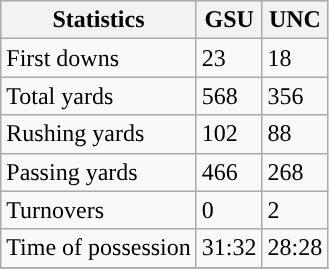<table class="wikitable" style="float: left;">
<tr>
<th>Statistics</th>
<th>GSU</th>
<th>UNC</th>
</tr>
<tr>
<td>First downs</td>
<td>23</td>
<td>18</td>
</tr>
<tr>
<td>Total yards</td>
<td>568</td>
<td>356</td>
</tr>
<tr>
<td>Rushing yards</td>
<td>102</td>
<td>88</td>
</tr>
<tr>
<td>Passing yards</td>
<td>466</td>
<td>268</td>
</tr>
<tr>
<td>Turnovers</td>
<td>0</td>
<td>2</td>
</tr>
<tr>
<td>Time of possession</td>
<td>31:32</td>
<td>28:28</td>
</tr>
<tr>
</tr>
</table>
